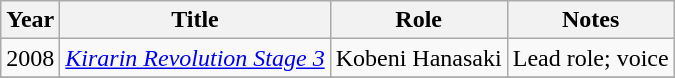<table class="wikitable sortable">
<tr>
<th>Year</th>
<th>Title</th>
<th>Role</th>
<th class="unsortable">Notes</th>
</tr>
<tr>
<td>2008</td>
<td><em><a href='#'>Kirarin Revolution Stage 3</a></em></td>
<td>Kobeni Hanasaki</td>
<td>Lead role; voice</td>
</tr>
<tr>
</tr>
</table>
